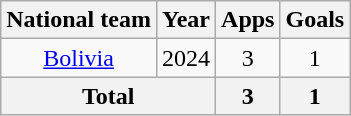<table class="wikitable" style="text-align:center">
<tr>
<th>National team</th>
<th>Year</th>
<th>Apps</th>
<th>Goals</th>
</tr>
<tr>
<td rowspan="1"><a href='#'>Bolivia</a></td>
<td>2024</td>
<td>3</td>
<td>1</td>
</tr>
<tr>
<th colspan="2">Total</th>
<th>3</th>
<th>1</th>
</tr>
</table>
